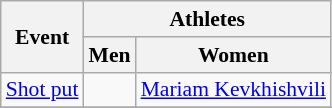<table class=wikitable style="font-size:90%">
<tr>
<th rowspan=2>Event</th>
<th colspan=2>Athletes</th>
</tr>
<tr>
<th>Men</th>
<th>Women</th>
</tr>
<tr>
<td><a href='#'>Shot put</a></td>
<td></td>
<td><a href='#'>Mariam Kevkhishvili</a></td>
</tr>
<tr>
</tr>
</table>
